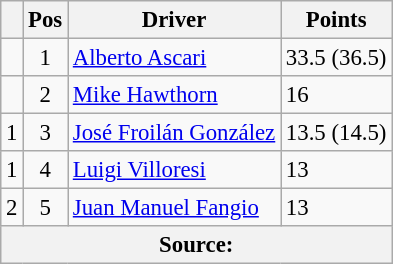<table class="wikitable" style="font-size: 95%;">
<tr>
<th></th>
<th>Pos</th>
<th>Driver</th>
<th>Points</th>
</tr>
<tr>
<td align="left"></td>
<td align="center">1</td>
<td> <a href='#'>Alberto Ascari</a></td>
<td align="left">33.5 (36.5)</td>
</tr>
<tr>
<td align="left"></td>
<td align="center">2</td>
<td> <a href='#'>Mike Hawthorn</a></td>
<td align="left">16</td>
</tr>
<tr>
<td align="left"> 1</td>
<td align="center">3</td>
<td> <a href='#'>José Froilán González</a></td>
<td align="left">13.5 (14.5)</td>
</tr>
<tr>
<td align="left"> 1</td>
<td align="center">4</td>
<td> <a href='#'>Luigi Villoresi</a></td>
<td align="left">13</td>
</tr>
<tr>
<td align="left"> 2</td>
<td align="center">5</td>
<td> <a href='#'>Juan Manuel Fangio</a></td>
<td align="left">13</td>
</tr>
<tr>
<th colspan=4>Source: </th>
</tr>
</table>
